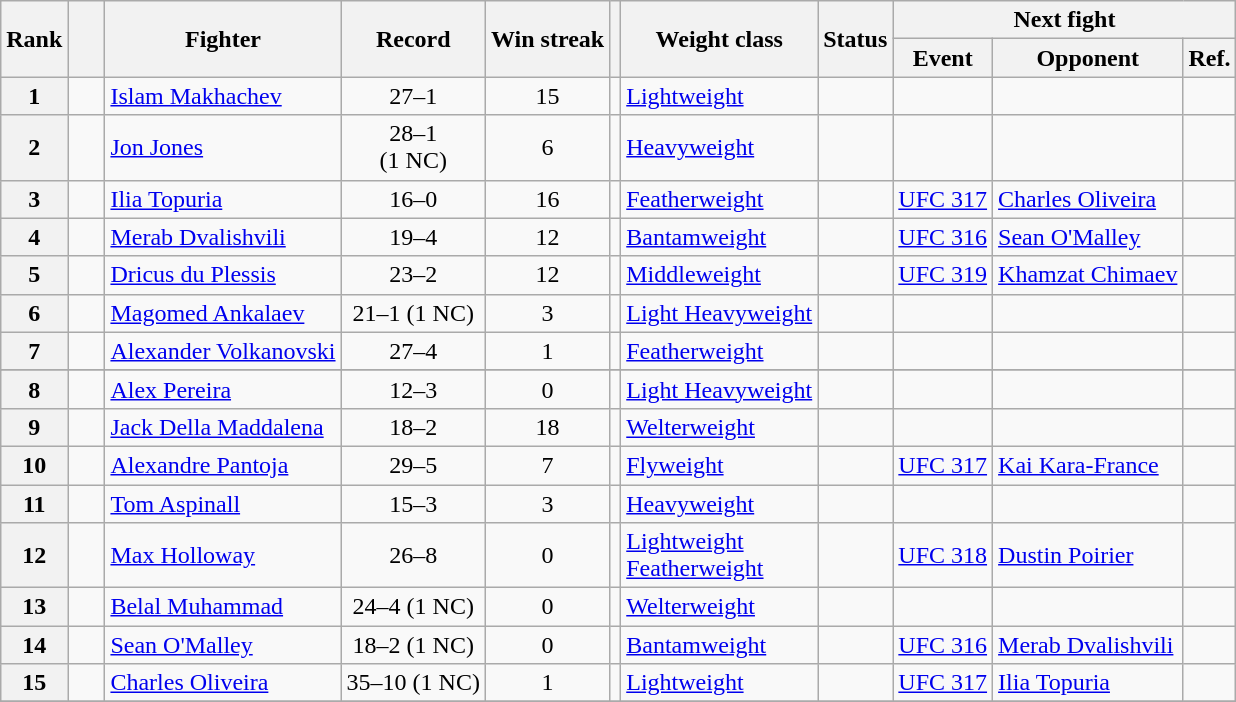<table class="wikitable">
<tr>
<th rowspan=2>Rank</th>
<th rowspan=2 width=3%></th>
<th rowspan=2>Fighter</th>
<th rowspan=2>Record</th>
<th rowspan=2>Win streak</th>
<th rowspan=2></th>
<th rowspan=2>Weight class</th>
<th rowspan=2>Status</th>
<th colspan=3>Next fight</th>
</tr>
<tr>
<th>Event</th>
<th>Opponent</th>
<th>Ref.</th>
</tr>
<tr>
<th>1</th>
<td></td>
<td><a href='#'>Islam Makhachev</a></td>
<td align=center>27–1</td>
<td align=center>15</td>
<td align=center></td>
<td><a href='#'>Lightweight</a></td>
<td><a href='#'></a></td>
<td></td>
<td></td>
<td></td>
</tr>
<tr>
<th>2</th>
<td></td>
<td><a href='#'>Jon Jones</a></td>
<td align="center">28–1<br>(1 NC)</td>
<td align="center">6</td>
<td align="center"></td>
<td><a href='#'>Heavyweight</a></td>
<td><a href='#'></a></td>
<td></td>
<td></td>
<td></td>
</tr>
<tr>
<th>3</th>
<td></td>
<td><a href='#'>Ilia Topuria</a></td>
<td align=center>16–0</td>
<td align=center>16</td>
<td align=center></td>
<td><a href='#'>Featherweight</a></td>
<td></td>
<td><a href='#'>UFC 317</a></td>
<td><a href='#'>Charles Oliveira</a></td>
<td></td>
</tr>
<tr>
<th>4</th>
<td></td>
<td><a href='#'>Merab Dvalishvili</a></td>
<td align=center>19–4</td>
<td align=center>12</td>
<td align=center></td>
<td><a href='#'>Bantamweight</a></td>
<td><a href='#'></a></td>
<td><a href='#'>UFC 316</a></td>
<td><a href='#'>Sean O'Malley</a></td>
<td></td>
</tr>
<tr>
<th>5</th>
<td></td>
<td><a href='#'>Dricus du Plessis</a></td>
<td align="center">23–2</td>
<td align="center">12</td>
<td align="center"></td>
<td><a href='#'>Middleweight</a></td>
<td><a href='#'></a></td>
<td><a href='#'>UFC 319</a></td>
<td><a href='#'>Khamzat Chimaev</a></td>
<td></td>
</tr>
<tr>
<th>6</th>
<td></td>
<td><a href='#'>Magomed Ankalaev</a></td>
<td align=center>21–1 (1 NC)</td>
<td align=center>3</td>
<td align=center></td>
<td><a href='#'>Light Heavyweight</a></td>
<td><a href='#'></a></td>
<td></td>
<td></td>
<td></td>
</tr>
<tr>
<th>7</th>
<td></td>
<td><a href='#'>Alexander Volkanovski</a></td>
<td align=center>27–4</td>
<td align=center>1</td>
<td align=center></td>
<td><a href='#'>Featherweight</a></td>
<td><a href='#'></a></td>
<td></td>
<td></td>
<td></td>
</tr>
<tr>
</tr>
<tr>
<th>8</th>
<td></td>
<td><a href='#'>Alex Pereira</a></td>
<td align=center>12–3</td>
<td align=center>0</td>
<td align=center></td>
<td><a href='#'>Light Heavyweight</a></td>
<td></td>
<td></td>
<td></td>
<td></td>
</tr>
<tr>
<th>9</th>
<td></td>
<td><a href='#'>Jack Della Maddalena</a></td>
<td align=center>18–2</td>
<td align=center>18</td>
<td align=center></td>
<td><a href='#'>Welterweight</a></td>
<td><a href='#'></a></td>
<td></td>
<td></td>
<td></td>
</tr>
<tr>
<th>10</th>
<td></td>
<td><a href='#'>Alexandre Pantoja</a></td>
<td align=center>29–5</td>
<td align=center>7</td>
<td align=center></td>
<td><a href='#'>Flyweight</a></td>
<td><a href='#'></a></td>
<td><a href='#'>UFC 317</a></td>
<td><a href='#'>Kai Kara-France</a></td>
<td></td>
</tr>
<tr>
<th>11</th>
<td></td>
<td><a href='#'>Tom Aspinall</a></td>
<td align=center>15–3</td>
<td align=center>3</td>
<td align=center></td>
<td><a href='#'>Heavyweight</a></td>
<td><a href='#'></a></td>
<td></td>
<td></td>
<td></td>
</tr>
<tr>
<th>12</th>
<td></td>
<td><a href='#'>Max Holloway</a></td>
<td align=center>26–8</td>
<td align=center>0</td>
<td align=center></td>
<td><a href='#'>Lightweight</a><br><a href='#'>Featherweight</a></td>
<td><br></td>
<td><a href='#'>UFC 318</a></td>
<td><a href='#'>Dustin Poirier</a></td>
<td></td>
</tr>
<tr>
<th>13</th>
<td></td>
<td><a href='#'>Belal Muhammad</a></td>
<td align="center">24–4 (1 NC)</td>
<td align="center">0</td>
<td align="center"></td>
<td><a href='#'>Welterweight</a></td>
<td></td>
<td></td>
<td></td>
<td></td>
</tr>
<tr>
<th>14</th>
<td></td>
<td><a href='#'>Sean O'Malley</a></td>
<td align=center>18–2 (1 NC)</td>
<td align=center>0</td>
<td align=center></td>
<td><a href='#'>Bantamweight</a></td>
<td></td>
<td><a href='#'>UFC 316</a></td>
<td><a href='#'>Merab Dvalishvili</a></td>
<td></td>
</tr>
<tr>
<th>15</th>
<td></td>
<td><a href='#'>Charles Oliveira</a></td>
<td align=center>35–10 (1 NC)</td>
<td align=center>1</td>
<td align=center></td>
<td><a href='#'>Lightweight</a></td>
<td></td>
<td><a href='#'>UFC 317</a></td>
<td><a href='#'>Ilia Topuria</a></td>
<td></td>
</tr>
<tr>
</tr>
</table>
